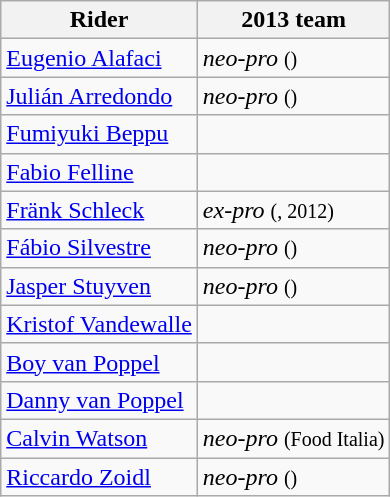<table class="wikitable">
<tr>
<th>Rider</th>
<th>2013 team</th>
</tr>
<tr>
<td><a href='#'>Eugenio Alafaci</a></td>
<td><em>neo-pro</em> <small>()</small></td>
</tr>
<tr>
<td><a href='#'>Julián Arredondo</a></td>
<td><em>neo-pro</em> <small>()</small></td>
</tr>
<tr>
<td><a href='#'>Fumiyuki Beppu</a></td>
<td></td>
</tr>
<tr>
<td><a href='#'>Fabio Felline</a></td>
<td></td>
</tr>
<tr>
<td><a href='#'>Fränk Schleck</a></td>
<td><em>ex-pro</em> <small>(, 2012)</small></td>
</tr>
<tr>
<td><a href='#'>Fábio Silvestre</a></td>
<td><em>neo-pro</em> <small>()</small></td>
</tr>
<tr>
<td><a href='#'>Jasper Stuyven</a></td>
<td><em>neo-pro</em> <small>()</small></td>
</tr>
<tr>
<td><a href='#'>Kristof Vandewalle</a></td>
<td></td>
</tr>
<tr>
<td><a href='#'>Boy van Poppel</a></td>
<td></td>
</tr>
<tr>
<td><a href='#'>Danny van Poppel</a></td>
<td></td>
</tr>
<tr>
<td><a href='#'>Calvin Watson</a></td>
<td><em>neo-pro</em> <small>(Food Italia)</small></td>
</tr>
<tr>
<td><a href='#'>Riccardo Zoidl</a></td>
<td><em>neo-pro</em> <small>()</small></td>
</tr>
</table>
